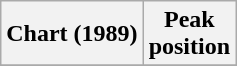<table class="wikitable sortable">
<tr>
<th>Chart (1989)</th>
<th>Peak<br>position</th>
</tr>
<tr>
</tr>
</table>
